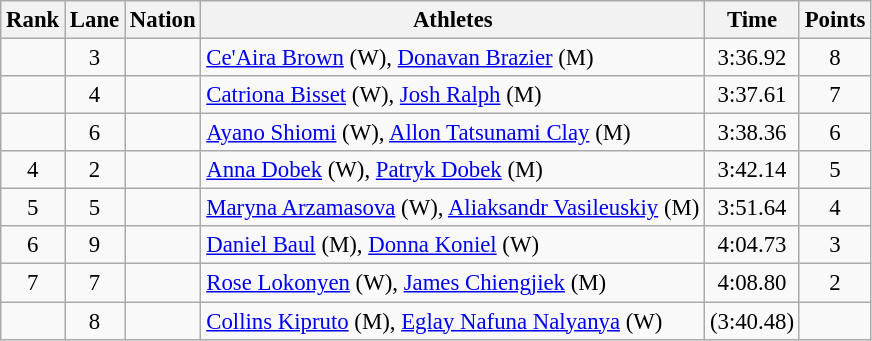<table class="wikitable sortable" style="text-align:center;font-size:95%">
<tr>
<th>Rank</th>
<th>Lane</th>
<th>Nation</th>
<th>Athletes</th>
<th>Time</th>
<th>Points</th>
</tr>
<tr>
<td></td>
<td>3</td>
<td align=left></td>
<td align=left><a href='#'>Ce'Aira Brown</a> (W), <a href='#'>Donavan Brazier</a> (M)</td>
<td>3:36.92</td>
<td>8</td>
</tr>
<tr>
<td></td>
<td>4</td>
<td align=left></td>
<td align=left><a href='#'>Catriona Bisset</a> (W), <a href='#'>Josh Ralph</a> (M)</td>
<td>3:37.61</td>
<td>7</td>
</tr>
<tr>
<td></td>
<td>6</td>
<td align=left></td>
<td align=left><a href='#'>Ayano Shiomi</a> (W), <a href='#'>Allon Tatsunami Clay</a> (M)</td>
<td>3:38.36</td>
<td>6</td>
</tr>
<tr>
<td>4</td>
<td>2</td>
<td align=left></td>
<td align=left><a href='#'>Anna Dobek</a> (W), <a href='#'>Patryk Dobek</a> (M)</td>
<td>3:42.14</td>
<td>5</td>
</tr>
<tr>
<td>5</td>
<td>5</td>
<td align=left></td>
<td align=left><a href='#'>Maryna Arzamasova</a> (W), <a href='#'>Aliaksandr Vasileuskiy</a> (M)</td>
<td>3:51.64</td>
<td>4</td>
</tr>
<tr>
<td>6</td>
<td>9</td>
<td align=left></td>
<td align=left><a href='#'>Daniel Baul</a> (M), <a href='#'>Donna Koniel</a> (W)</td>
<td>4:04.73</td>
<td>3</td>
</tr>
<tr>
<td>7</td>
<td>7</td>
<td align=left></td>
<td align=left><a href='#'>Rose Lokonyen</a> (W), <a href='#'>James Chiengjiek</a> (M)</td>
<td>4:08.80</td>
<td>2</td>
</tr>
<tr>
<td></td>
<td>8</td>
<td align=left></td>
<td align=left><a href='#'>Collins Kipruto</a> (M), <a href='#'>Eglay Nafuna Nalyanya</a> (W)</td>
<td> (3:40.48)</td>
<td></td>
</tr>
</table>
